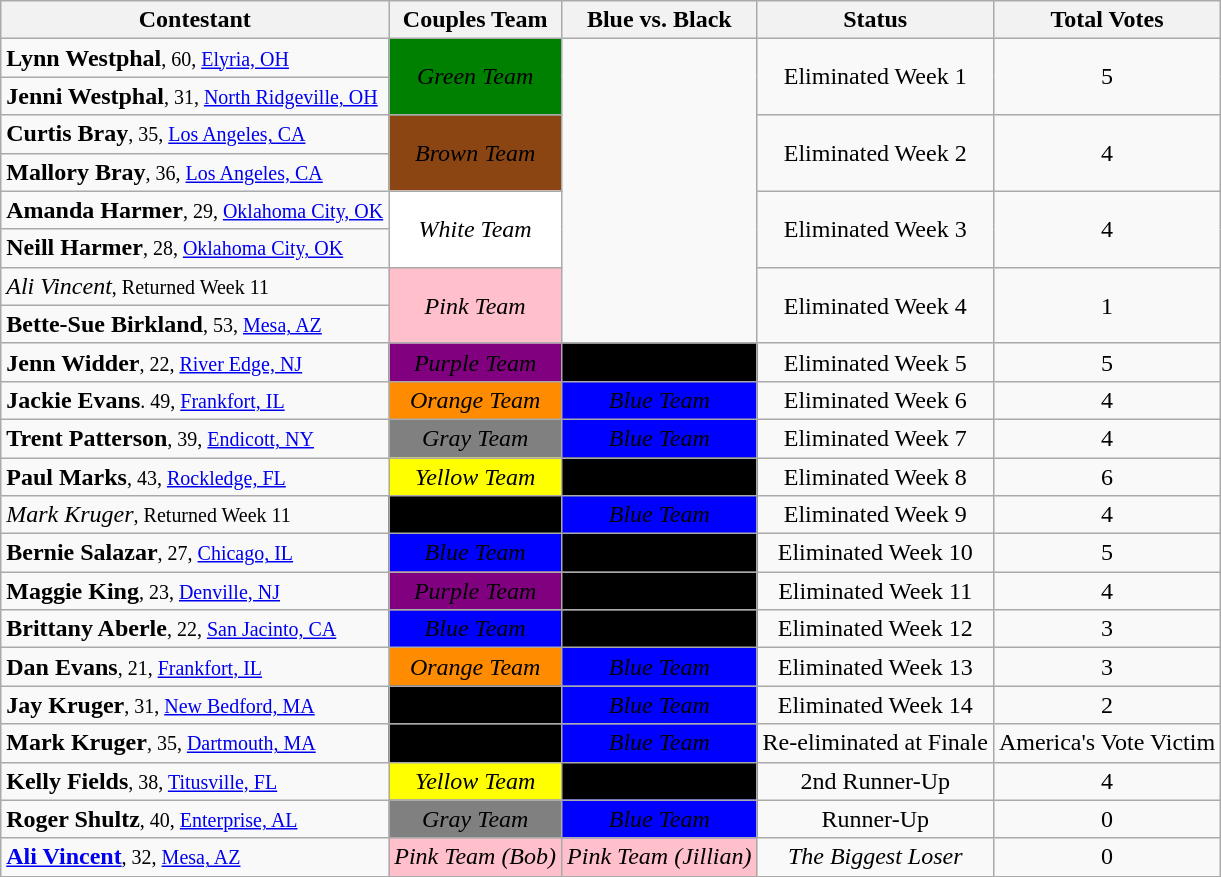<table class="wikitable sortable" style="text-align:center">
<tr>
<th>Contestant</th>
<th>Couples Team</th>
<th>Blue vs. Black</th>
<th>Status</th>
<th>Total Votes</th>
</tr>
<tr>
<td align="left"><strong>Lynn Westphal</strong><small>, 60, <a href='#'>Elyria, OH</a></small></td>
<td bgcolor="green" rowspan=2><span><em>Green Team</em></span></td>
<td rowspan=8></td>
<td rowspan=2>Eliminated Week 1</td>
<td rowspan=2>5</td>
</tr>
<tr>
<td align="left"><strong>Jenni Westphal</strong><small>, 31, <a href='#'>North Ridgeville, OH</a></small></td>
</tr>
<tr>
<td align="left"><strong>Curtis Bray</strong><small>, 35, <a href='#'>Los Angeles, CA</a></small></td>
<td bgcolor="saddlebrown" rowspan=2><span><em>Brown Team</em></span></td>
<td rowspan=2>Eliminated Week 2</td>
<td rowspan=2>4</td>
</tr>
<tr>
<td align="left"><strong>Mallory Bray</strong><small>, 36, <a href='#'>Los Angeles, CA</a></small></td>
</tr>
<tr>
<td align="left"><strong>Amanda Harmer</strong><small>, 29, <a href='#'>Oklahoma City, OK</a></small></td>
<td bgcolor="white" rowspan=2><em>White Team</em></td>
<td rowspan=2>Eliminated Week 3</td>
<td rowspan=2>4</td>
</tr>
<tr>
<td align="left"><strong>Neill Harmer</strong><small>, 28, <a href='#'>Oklahoma City, OK</a></small></td>
</tr>
<tr>
<td align="left"><em>Ali Vincent</em><small>, Returned Week 11</small></td>
<td bgcolor="pink" rowspan=2><em>Pink Team</em></td>
<td rowspan=2>Eliminated Week 4</td>
<td rowspan=2>1</td>
</tr>
<tr>
<td align="left"><strong>Bette-Sue Birkland</strong><small>, 53, <a href='#'>Mesa, AZ</a></small></td>
</tr>
<tr>
<td align="left"><strong>Jenn Widder</strong><small>, 22, <a href='#'>River Edge, NJ</a></small></td>
<td bgcolor="purple"><span><em>Purple Team</em></span></td>
<td bgcolor="black"><span><em>Black Team</em></span></td>
<td>Eliminated Week 5</td>
<td>5</td>
</tr>
<tr>
<td align="left"><strong>Jackie Evans</strong><small>. 49, <a href='#'>Frankfort, IL</a></small></td>
<td bgcolor="darkorange"><em>Orange Team</em></td>
<td bgcolor="blue"><span><em>Blue Team</em></span></td>
<td>Eliminated Week 6</td>
<td>4</td>
</tr>
<tr>
<td align="left"><strong>Trent Patterson</strong><small>, 39, <a href='#'>Endicott, NY</a></small></td>
<td bgcolor="gray"><em>Gray Team</em></td>
<td bgcolor="blue"><span><em>Blue Team</em></span></td>
<td>Eliminated Week 7</td>
<td>4</td>
</tr>
<tr>
<td align="left"><strong>Paul Marks</strong><small>, 43, <a href='#'>Rockledge, FL</a></small></td>
<td bgcolor="yellow"><em>Yellow Team</em></td>
<td bgcolor="black"><span><em>Black Team</em></span></td>
<td>Eliminated Week 8</td>
<td>6</td>
</tr>
<tr>
<td align="left"><em>Mark Kruger</em><small>, Returned Week 11</small></td>
<td bgcolor="black"><span><em>Black Team</em></span></td>
<td bgcolor="blue"><span><em>Blue Team</em></span></td>
<td>Eliminated Week 9</td>
<td>4</td>
</tr>
<tr>
<td align="left"><strong>Bernie Salazar</strong><small>, 27, <a href='#'>Chicago, IL</a></small></td>
<td bgcolor="blue"><span><em>Blue Team</em></span></td>
<td bgcolor="black"><span><em>Black Team</em></span></td>
<td>Eliminated Week 10</td>
<td>5</td>
</tr>
<tr>
<td align="left"><strong>Maggie King</strong><small>, 23, <a href='#'>Denville, NJ</a></small></td>
<td bgcolor="purple"><span><em>Purple Team</em></span></td>
<td bgcolor="black"><span><em>Black Team</em></span></td>
<td>Eliminated Week 11</td>
<td>4</td>
</tr>
<tr>
<td align="left"><strong>Brittany Aberle</strong><small>, 22, <a href='#'>San Jacinto, CA</a></small></td>
<td bgcolor="blue"><span><em>Blue Team</em></span></td>
<td bgcolor="black"><span><em>Black Team</em></span></td>
<td>Eliminated Week 12</td>
<td>3</td>
</tr>
<tr>
<td align="left"><strong>Dan Evans</strong><small>, 21, <a href='#'>Frankfort, IL</a></small></td>
<td bgcolor="darkorange"><em>Orange Team</em></td>
<td bgcolor="blue"><span><em>Blue Team</em></span></td>
<td>Eliminated Week 13</td>
<td>3</td>
</tr>
<tr>
<td align="left"><strong>Jay Kruger</strong><small>, 31, <a href='#'>New Bedford, MA</a></small></td>
<td bgcolor="black"><span><em>Black Team</em></span></td>
<td bgcolor="blue"><span><em>Blue Team</em></span></td>
<td>Eliminated Week 14</td>
<td>2</td>
</tr>
<tr>
<td align="left"><strong>Mark Kruger</strong><small>, 35, <a href='#'>Dartmouth, MA</a></small></td>
<td bgcolor="black"><span><em>Black Team</em></span></td>
<td bgcolor="blue"><span><em>Blue Team</em></span></td>
<td>Re-eliminated at Finale</td>
<td>America's Vote Victim</td>
</tr>
<tr>
<td align="left"><strong>Kelly Fields</strong><small>, 38, <a href='#'>Titusville, FL</a></small></td>
<td bgcolor="yellow"><em>Yellow Team</em></td>
<td bgcolor="black"><span><em>Black Team</em></span></td>
<td>2nd Runner-Up</td>
<td>4</td>
</tr>
<tr>
<td align="left"><strong>Roger Shultz</strong><small>, 40, <a href='#'>Enterprise, AL</a></small></td>
<td bgcolor="gray"><em>Gray Team</em></td>
<td bgcolor="blue"><span><em>Blue Team</em></span></td>
<td>Runner-Up</td>
<td>0</td>
</tr>
<tr>
<td align="left"><strong><a href='#'>Ali Vincent</a></strong><small>, 32, <a href='#'>Mesa, AZ</a></small></td>
<td bgcolor="pink"><em>Pink Team (Bob)</em></td>
<td bgcolor="pink"><em>Pink Team (Jillian)</em></td>
<td><em>The Biggest Loser</em></td>
<td>0</td>
</tr>
</table>
